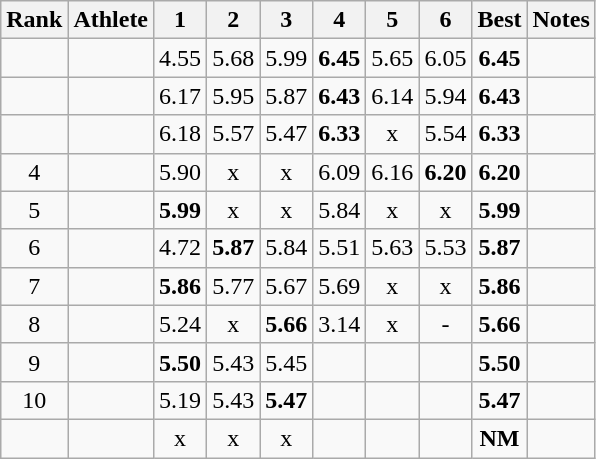<table class="wikitable sortable" style="text-align:center">
<tr>
<th>Rank</th>
<th>Athlete</th>
<th>1</th>
<th>2</th>
<th>3</th>
<th>4</th>
<th>5</th>
<th>6</th>
<th>Best</th>
<th>Notes</th>
</tr>
<tr>
<td></td>
<td style="text-align:left"></td>
<td>4.55</td>
<td>5.68</td>
<td>5.99</td>
<td><strong>6.45</strong></td>
<td>5.65</td>
<td>6.05</td>
<td><strong>6.45</strong></td>
<td></td>
</tr>
<tr>
<td></td>
<td style="text-align:left"></td>
<td>6.17</td>
<td>5.95</td>
<td>5.87</td>
<td><strong>6.43</strong></td>
<td>6.14</td>
<td>5.94</td>
<td><strong>6.43</strong></td>
<td></td>
</tr>
<tr>
<td></td>
<td style="text-align:left"></td>
<td>6.18</td>
<td>5.57</td>
<td>5.47</td>
<td><strong>6.33</strong></td>
<td>x</td>
<td>5.54</td>
<td><strong>6.33</strong></td>
<td></td>
</tr>
<tr>
<td>4</td>
<td style="text-align:left"></td>
<td>5.90</td>
<td>x</td>
<td>x</td>
<td>6.09</td>
<td>6.16</td>
<td><strong>6.20</strong></td>
<td><strong>6.20</strong></td>
<td></td>
</tr>
<tr>
<td>5</td>
<td style="text-align:left"></td>
<td><strong>5.99</strong></td>
<td>x</td>
<td>x</td>
<td>5.84</td>
<td>x</td>
<td>x</td>
<td><strong>5.99</strong></td>
<td></td>
</tr>
<tr>
<td>6</td>
<td style="text-align:left"></td>
<td>4.72</td>
<td><strong>5.87</strong></td>
<td>5.84</td>
<td>5.51</td>
<td>5.63</td>
<td>5.53</td>
<td><strong>5.87</strong></td>
<td></td>
</tr>
<tr>
<td>7</td>
<td style="text-align:left"></td>
<td><strong>5.86</strong></td>
<td>5.77</td>
<td>5.67</td>
<td>5.69</td>
<td>x</td>
<td>x</td>
<td><strong>5.86</strong></td>
<td></td>
</tr>
<tr>
<td>8</td>
<td style="text-align:left"></td>
<td>5.24</td>
<td>x</td>
<td><strong>5.66</strong></td>
<td>3.14</td>
<td>x</td>
<td>-</td>
<td><strong>5.66</strong></td>
<td></td>
</tr>
<tr>
<td>9</td>
<td style="text-align:left"></td>
<td><strong>5.50</strong></td>
<td>5.43</td>
<td>5.45</td>
<td></td>
<td></td>
<td></td>
<td><strong>5.50</strong></td>
<td></td>
</tr>
<tr>
<td>10</td>
<td style="text-align:left"></td>
<td>5.19</td>
<td>5.43</td>
<td><strong>5.47</strong></td>
<td></td>
<td></td>
<td></td>
<td><strong>5.47</strong></td>
<td></td>
</tr>
<tr>
<td></td>
<td style="text-align:left"></td>
<td>x</td>
<td>x</td>
<td>x</td>
<td></td>
<td></td>
<td></td>
<td><strong>NM</strong></td>
<td></td>
</tr>
</table>
